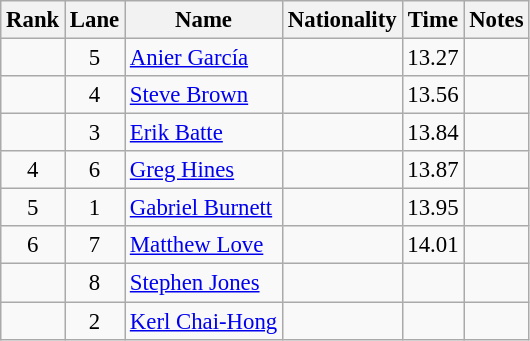<table class="wikitable sortable" style="text-align:center;font-size:95%">
<tr>
<th>Rank</th>
<th>Lane</th>
<th>Name</th>
<th>Nationality</th>
<th>Time</th>
<th>Notes</th>
</tr>
<tr>
<td></td>
<td>5</td>
<td align=left><a href='#'>Anier García</a></td>
<td align=left></td>
<td>13.27</td>
<td></td>
</tr>
<tr>
<td></td>
<td>4</td>
<td align=left><a href='#'>Steve Brown</a></td>
<td align=left></td>
<td>13.56</td>
<td></td>
</tr>
<tr>
<td></td>
<td>3</td>
<td align=left><a href='#'>Erik Batte</a></td>
<td align=left></td>
<td>13.84</td>
<td></td>
</tr>
<tr>
<td>4</td>
<td>6</td>
<td align=left><a href='#'>Greg Hines</a></td>
<td align=left></td>
<td>13.87</td>
<td></td>
</tr>
<tr>
<td>5</td>
<td>1</td>
<td align=left><a href='#'>Gabriel Burnett</a></td>
<td align=left></td>
<td>13.95</td>
<td></td>
</tr>
<tr>
<td>6</td>
<td>7</td>
<td align=left><a href='#'>Matthew Love</a></td>
<td align=left></td>
<td>14.01</td>
<td></td>
</tr>
<tr>
<td></td>
<td>8</td>
<td align=left><a href='#'>Stephen Jones</a></td>
<td align=left></td>
<td></td>
<td></td>
</tr>
<tr>
<td></td>
<td>2</td>
<td align=left><a href='#'>Kerl Chai-Hong</a></td>
<td align=left></td>
<td></td>
<td></td>
</tr>
</table>
